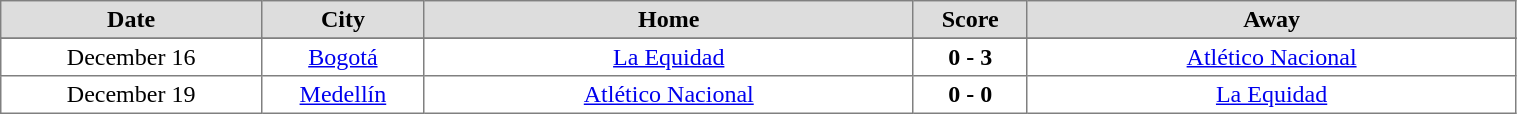<table border=1 style="border-collapse:collapse; font-size:100%;" cellpadding=3 cellspacing=0 width=80%>
<tr bgcolor=#DDDDDD align=center>
<th width=16%>Date</th>
<th width=10%>City</th>
<th width=30%>Home</th>
<th width=7%>Score</th>
<th width=30%>Away</th>
</tr>
<tr bgcolor=#DDDDDD>
</tr>
<tr align=center bgcolor=#ffffff>
<td>December 16</td>
<td><a href='#'>Bogotá</a></td>
<td><a href='#'>La Equidad</a></td>
<td><strong>0 - 3</strong></td>
<td><a href='#'>Atlético Nacional</a></td>
</tr>
<tr align=center bgcolor=#ffffff>
<td>December 19</td>
<td><a href='#'>Medellín</a></td>
<td><a href='#'>Atlético Nacional</a></td>
<td><strong>0 - 0</strong></td>
<td><a href='#'>La Equidad</a></td>
</tr>
</table>
